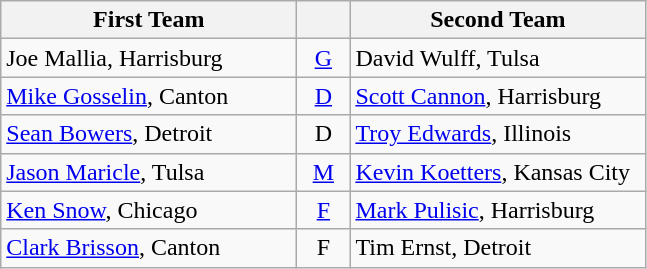<table class="wikitable">
<tr>
<th width=190>First Team</th>
<th width=28></th>
<th width=190>Second Team</th>
</tr>
<tr>
<td>Joe Mallia, Harrisburg</td>
<td align=center><a href='#'>G</a></td>
<td>David Wulff, Tulsa</td>
</tr>
<tr>
<td><a href='#'>Mike Gosselin</a>, Canton</td>
<td align=center><a href='#'>D</a></td>
<td><a href='#'>Scott Cannon</a>, Harrisburg</td>
</tr>
<tr>
<td><a href='#'>Sean Bowers</a>, Detroit</td>
<td align=center>D</td>
<td><a href='#'>Troy Edwards</a>, Illinois</td>
</tr>
<tr>
<td><a href='#'>Jason Maricle</a>, Tulsa</td>
<td align=center><a href='#'>M</a></td>
<td><a href='#'>Kevin Koetters</a>, Kansas City</td>
</tr>
<tr>
<td><a href='#'>Ken Snow</a>, Chicago</td>
<td align=center><a href='#'>F</a></td>
<td><a href='#'>Mark Pulisic</a>, Harrisburg</td>
</tr>
<tr>
<td><a href='#'>Clark Brisson</a>, Canton</td>
<td align=center>F</td>
<td>Tim Ernst, Detroit</td>
</tr>
</table>
